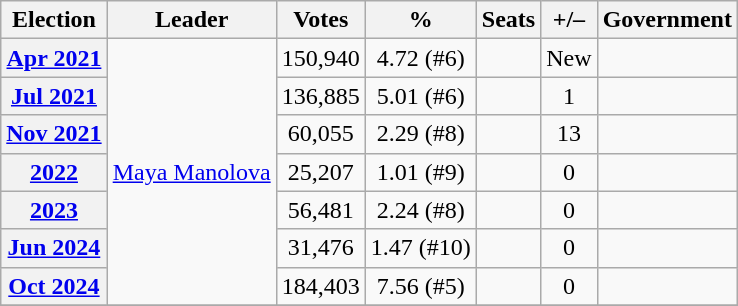<table class="wikitable" style="text-align:center">
<tr>
<th>Election</th>
<th>Leader</th>
<th>Votes</th>
<th>%</th>
<th>Seats</th>
<th>+/–</th>
<th>Government</th>
</tr>
<tr>
<th><a href='#'>Apr 2021</a></th>
<td rowspan=7><a href='#'>Maya Manolova</a></td>
<td>150,940</td>
<td>4.72 (#6)</td>
<td></td>
<td>New</td>
<td></td>
</tr>
<tr>
<th><a href='#'>Jul 2021</a></th>
<td>136,885</td>
<td>5.01 (#6)</td>
<td></td>
<td> 1</td>
<td></td>
</tr>
<tr>
<th><a href='#'>Nov 2021</a></th>
<td>60,055</td>
<td>2.29 (#8)</td>
<td></td>
<td> 13</td>
<td></td>
</tr>
<tr>
<th><a href='#'>2022</a></th>
<td>25,207</td>
<td>1.01 (#9)</td>
<td></td>
<td> 0</td>
<td></td>
</tr>
<tr>
<th><a href='#'>2023</a></th>
<td>56,481</td>
<td>2.24 (#8)</td>
<td></td>
<td> 0</td>
<td></td>
</tr>
<tr>
<th><a href='#'>Jun 2024</a></th>
<td>31,476</td>
<td>1.47 (#10)</td>
<td></td>
<td> 0</td>
<td></td>
</tr>
<tr>
<th><a href='#'>Oct 2024</a></th>
<td>184,403</td>
<td>7.56 (#5)</td>
<td></td>
<td> 0</td>
<td></td>
</tr>
<tr>
</tr>
</table>
